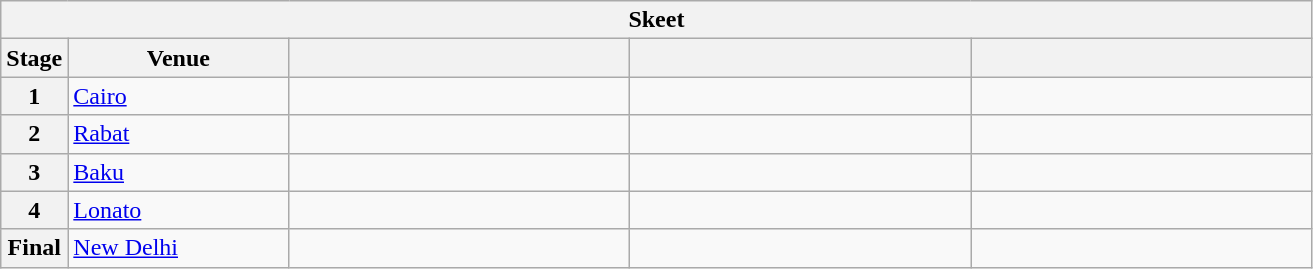<table class="wikitable">
<tr>
<th colspan="5">Skeet</th>
</tr>
<tr>
<th>Stage</th>
<th width=140>Venue</th>
<th width=220></th>
<th width=220></th>
<th width=220></th>
</tr>
<tr>
<th>1</th>
<td> <a href='#'>Cairo</a></td>
<td></td>
<td></td>
<td></td>
</tr>
<tr>
<th>2</th>
<td> <a href='#'>Rabat</a></td>
<td></td>
<td></td>
<td></td>
</tr>
<tr>
<th>3</th>
<td> <a href='#'>Baku</a></td>
<td></td>
<td></td>
<td></td>
</tr>
<tr>
<th>4</th>
<td> <a href='#'>Lonato</a></td>
<td></td>
<td></td>
<td></td>
</tr>
<tr>
<th>Final</th>
<td> <a href='#'>New Delhi</a></td>
<td></td>
<td></td>
<td></td>
</tr>
</table>
